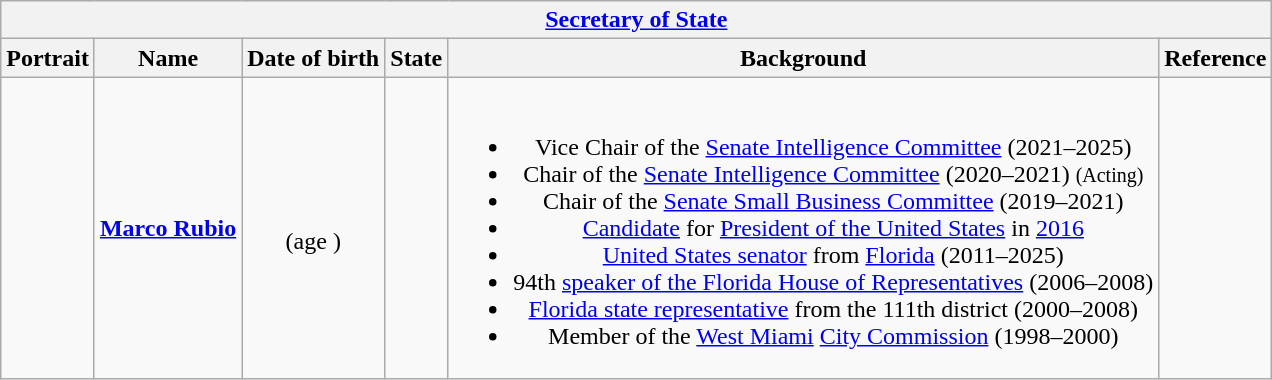<table class="wikitable collapsible" style="text-align:center;">
<tr>
<th colspan="6"><a href='#'>Secretary of State</a></th>
</tr>
<tr>
<th>Portrait</th>
<th>Name</th>
<th>Date of birth</th>
<th>State</th>
<th>Background</th>
<th>Reference</th>
</tr>
<tr>
<td></td>
<td><strong><a href='#'>Marco Rubio</a></strong></td>
<td><br>(age )</td>
<td></td>
<td><br><ul><li>Vice Chair of the <a href='#'>Senate Intelligence Committee</a> (2021–2025)</li><li>Chair of the <a href='#'>Senate Intelligence Committee</a> (2020–2021) <small>(Acting)</small></li><li>Chair of the <a href='#'>Senate Small Business Committee</a> (2019–2021)</li><li><a href='#'>Candidate</a> for <a href='#'>President of the United States</a> in <a href='#'>2016</a></li><li><a href='#'>United States senator</a> from <a href='#'>Florida</a> (2011–2025)</li><li>94th <a href='#'>speaker of the Florida House of Representatives</a> (2006–2008)</li><li><a href='#'>Florida state representative</a> from the 111th district (2000–2008)</li><li>Member of the <a href='#'>West Miami</a> <a href='#'>City Commission</a> (1998–2000)</li></ul></td>
<td></td>
</tr>
</table>
